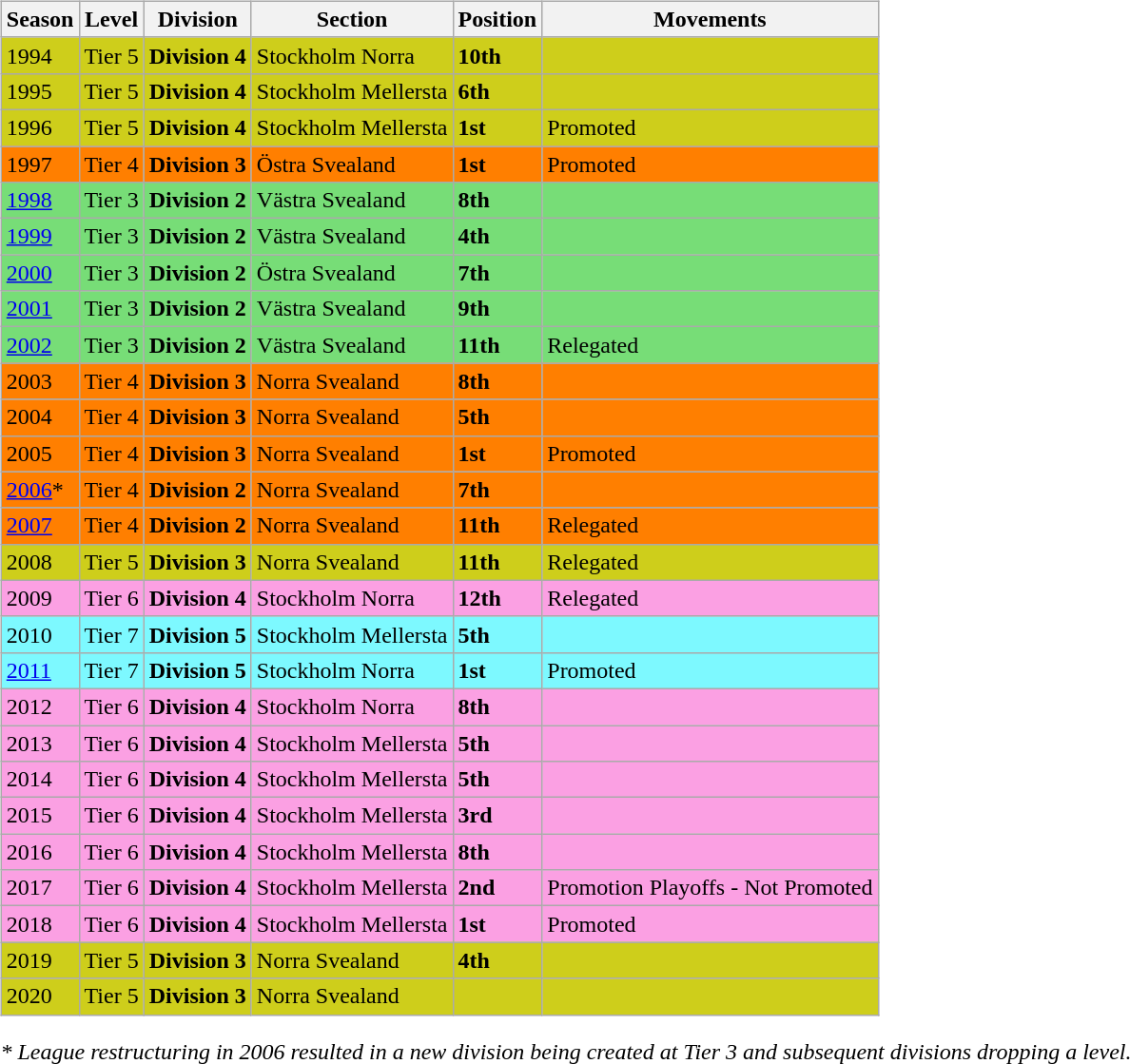<table>
<tr>
<td valign="top" width=0%><br><table class="wikitable">
<tr style="background:#f0f6fa;">
<th><strong>Season</strong></th>
<th><strong>Level</strong></th>
<th><strong>Division</strong></th>
<th><strong>Section</strong></th>
<th><strong>Position</strong></th>
<th><strong>Movements</strong></th>
</tr>
<tr>
<td style="background:#CECE1B;">1994</td>
<td style="background:#CECE1B;">Tier 5</td>
<td style="background:#CECE1B;"><strong>Division 4</strong></td>
<td style="background:#CECE1B;">Stockholm Norra</td>
<td style="background:#CECE1B;"><strong>10th</strong></td>
<td style="background:#CECE1B;"></td>
</tr>
<tr>
<td style="background:#CECE1B;">1995</td>
<td style="background:#CECE1B;">Tier 5</td>
<td style="background:#CECE1B;"><strong>Division 4</strong></td>
<td style="background:#CECE1B;">Stockholm Mellersta</td>
<td style="background:#CECE1B;"><strong>6th</strong></td>
<td style="background:#CECE1B;"></td>
</tr>
<tr>
<td style="background:#CECE1B;">1996</td>
<td style="background:#CECE1B;">Tier 5</td>
<td style="background:#CECE1B;"><strong>Division 4</strong></td>
<td style="background:#CECE1B;">Stockholm Mellersta</td>
<td style="background:#CECE1B;"><strong>1st</strong></td>
<td style="background:#CECE1B;">Promoted</td>
</tr>
<tr>
<td style="background:#FF7F00;">1997</td>
<td style="background:#FF7F00;">Tier 4</td>
<td style="background:#FF7F00;"><strong>Division 3</strong></td>
<td style="background:#FF7F00;">Östra Svealand</td>
<td style="background:#FF7F00;"><strong>1st</strong></td>
<td style="background:#FF7F00;">Promoted</td>
</tr>
<tr>
<td style="background:#77DD77;"><a href='#'>1998</a></td>
<td style="background:#77DD77;">Tier 3</td>
<td style="background:#77DD77;"><strong>Division 2</strong></td>
<td style="background:#77DD77;">Västra Svealand</td>
<td style="background:#77DD77;"><strong>8th</strong></td>
<td style="background:#77DD77;"></td>
</tr>
<tr>
<td style="background:#77DD77;"><a href='#'>1999</a></td>
<td style="background:#77DD77;">Tier 3</td>
<td style="background:#77DD77;"><strong>Division 2</strong></td>
<td style="background:#77DD77;">Västra Svealand</td>
<td style="background:#77DD77;"><strong>4th</strong></td>
<td style="background:#77DD77;"></td>
</tr>
<tr>
<td style="background:#77DD77;"><a href='#'>2000</a></td>
<td style="background:#77DD77;">Tier 3</td>
<td style="background:#77DD77;"><strong>Division 2</strong></td>
<td style="background:#77DD77;">Östra Svealand</td>
<td style="background:#77DD77;"><strong>7th</strong></td>
<td style="background:#77DD77;"></td>
</tr>
<tr>
<td style="background:#77DD77;"><a href='#'>2001</a></td>
<td style="background:#77DD77;">Tier 3</td>
<td style="background:#77DD77;"><strong>Division 2</strong></td>
<td style="background:#77DD77;">Västra Svealand</td>
<td style="background:#77DD77;"><strong>9th</strong></td>
<td style="background:#77DD77;"></td>
</tr>
<tr>
<td style="background:#77DD77;"><a href='#'>2002</a></td>
<td style="background:#77DD77;">Tier 3</td>
<td style="background:#77DD77;"><strong>Division 2</strong></td>
<td style="background:#77DD77;">Västra Svealand</td>
<td style="background:#77DD77;"><strong>11th</strong></td>
<td style="background:#77DD77;">Relegated</td>
</tr>
<tr>
<td style="background:#FF7F00;">2003</td>
<td style="background:#FF7F00;">Tier 4</td>
<td style="background:#FF7F00;"><strong>Division 3</strong></td>
<td style="background:#FF7F00;">Norra Svealand</td>
<td style="background:#FF7F00;"><strong>8th</strong></td>
<td style="background:#FF7F00;"></td>
</tr>
<tr>
<td style="background:#FF7F00;">2004</td>
<td style="background:#FF7F00;">Tier 4</td>
<td style="background:#FF7F00;"><strong>Division 3</strong></td>
<td style="background:#FF7F00;">Norra Svealand</td>
<td style="background:#FF7F00;"><strong>5th</strong></td>
<td style="background:#FF7F00;"></td>
</tr>
<tr>
<td style="background:#FF7F00;">2005</td>
<td style="background:#FF7F00;">Tier 4</td>
<td style="background:#FF7F00;"><strong>Division 3</strong></td>
<td style="background:#FF7F00;">Norra Svealand</td>
<td style="background:#FF7F00;"><strong>1st</strong></td>
<td style="background:#FF7F00;">Promoted</td>
</tr>
<tr>
<td style="background:#FF7F00;"><a href='#'>2006</a>*</td>
<td style="background:#FF7F00;">Tier 4</td>
<td style="background:#FF7F00;"><strong>Division 2</strong></td>
<td style="background:#FF7F00;">Norra Svealand</td>
<td style="background:#FF7F00;"><strong>7th</strong></td>
<td style="background:#FF7F00;"></td>
</tr>
<tr>
<td style="background:#FF7F00;"><a href='#'>2007</a></td>
<td style="background:#FF7F00;">Tier 4</td>
<td style="background:#FF7F00;"><strong>Division 2</strong></td>
<td style="background:#FF7F00;">Norra Svealand</td>
<td style="background:#FF7F00;"><strong>11th</strong></td>
<td style="background:#FF7F00;">Relegated</td>
</tr>
<tr>
<td style="background:#CECE1B;">2008</td>
<td style="background:#CECE1B;">Tier 5</td>
<td style="background:#CECE1B;"><strong>Division 3</strong></td>
<td style="background:#CECE1B;">Norra Svealand</td>
<td style="background:#CECE1B;"><strong>11th</strong></td>
<td style="background:#CECE1B;">Relegated</td>
</tr>
<tr>
<td style="background:#FBA0E3;">2009</td>
<td style="background:#FBA0E3;">Tier 6</td>
<td style="background:#FBA0E3;"><strong>Division 4</strong></td>
<td style="background:#FBA0E3;">Stockholm Norra</td>
<td style="background:#FBA0E3;"><strong>12th</strong></td>
<td style="background:#FBA0E3;">Relegated</td>
</tr>
<tr>
<td style="background:#7DF9FF;">2010</td>
<td style="background:#7DF9FF;">Tier 7</td>
<td style="background:#7DF9FF;"><strong>Division 5</strong></td>
<td style="background:#7DF9FF;">Stockholm Mellersta</td>
<td style="background:#7DF9FF;"><strong>5th</strong></td>
<td style="background:#7DF9FF;"></td>
</tr>
<tr>
<td style="background:#7DF9FF;"><a href='#'>2011</a></td>
<td style="background:#7DF9FF;">Tier 7</td>
<td style="background:#7DF9FF;"><strong>Division 5</strong></td>
<td style="background:#7DF9FF;">Stockholm Norra</td>
<td style="background:#7DF9FF;"><strong>1st</strong></td>
<td style="background:#7DF9FF;">Promoted</td>
</tr>
<tr>
<td style="background:#FBA0E3;">2012</td>
<td style="background:#FBA0E3;">Tier 6</td>
<td style="background:#FBA0E3;"><strong>Division 4</strong></td>
<td style="background:#FBA0E3;">Stockholm Norra</td>
<td style="background:#FBA0E3;"><strong>8th</strong></td>
<td style="background:#FBA0E3;"></td>
</tr>
<tr>
<td style="background:#FBA0E3;">2013</td>
<td style="background:#FBA0E3;">Tier 6</td>
<td style="background:#FBA0E3;"><strong>Division 4</strong></td>
<td style="background:#FBA0E3;">Stockholm Mellersta</td>
<td style="background:#FBA0E3;"><strong>5th</strong></td>
<td style="background:#FBA0E3;"></td>
</tr>
<tr>
<td style="background:#FBA0E3;">2014</td>
<td style="background:#FBA0E3;">Tier 6</td>
<td style="background:#FBA0E3;"><strong>Division 4</strong></td>
<td style="background:#FBA0E3;">Stockholm Mellersta</td>
<td style="background:#FBA0E3;"><strong>5th</strong></td>
<td style="background:#FBA0E3;"></td>
</tr>
<tr>
<td style="background:#FBA0E3;">2015</td>
<td style="background:#FBA0E3;">Tier 6</td>
<td style="background:#FBA0E3;"><strong>Division 4</strong></td>
<td style="background:#FBA0E3;">Stockholm Mellersta</td>
<td style="background:#FBA0E3;"><strong>3rd</strong></td>
<td style="background:#FBA0E3;"></td>
</tr>
<tr>
<td style="background:#FBA0E3;">2016</td>
<td style="background:#FBA0E3;">Tier 6</td>
<td style="background:#FBA0E3;"><strong>Division 4</strong></td>
<td style="background:#FBA0E3;">Stockholm Mellersta</td>
<td style="background:#FBA0E3;"><strong>8th</strong></td>
<td style="background:#FBA0E3;"></td>
</tr>
<tr>
<td style="background:#FBA0E3;">2017</td>
<td style="background:#FBA0E3;">Tier 6</td>
<td style="background:#FBA0E3;"><strong>Division 4</strong></td>
<td style="background:#FBA0E3;">Stockholm Mellersta</td>
<td style="background:#FBA0E3;"><strong>2nd</strong></td>
<td style="background:#FBA0E3;">Promotion Playoffs - Not Promoted</td>
</tr>
<tr>
<td style="background:#FBA0E3;">2018</td>
<td style="background:#FBA0E3;">Tier 6</td>
<td style="background:#FBA0E3;"><strong>Division 4</strong></td>
<td style="background:#FBA0E3;">Stockholm Mellersta</td>
<td style="background:#FBA0E3;"><strong>1st</strong></td>
<td style="background:#FBA0E3;">Promoted</td>
</tr>
<tr>
<td style="background:#CECE1B;">2019</td>
<td style="background:#CECE1B;">Tier 5</td>
<td style="background:#CECE1B;"><strong>Division 3</strong></td>
<td style="background:#CECE1B;">Norra Svealand</td>
<td style="background:#CECE1B;"><strong>4th</strong></td>
<td style="background:#CECE1B;"></td>
</tr>
<tr>
<td style="background:#CECE1B;">2020</td>
<td style="background:#CECE1B;">Tier 5</td>
<td style="background:#CECE1B;"><strong>Division 3</strong></td>
<td style="background:#CECE1B;">Norra Svealand</td>
<td style="background:#CECE1B;"></td>
<td style="background:#CECE1B;"></td>
</tr>
</table>
<em>* League restructuring in 2006 resulted in a new division being created at Tier 3 and subsequent divisions dropping a level.</em> 

</td>
</tr>
</table>
